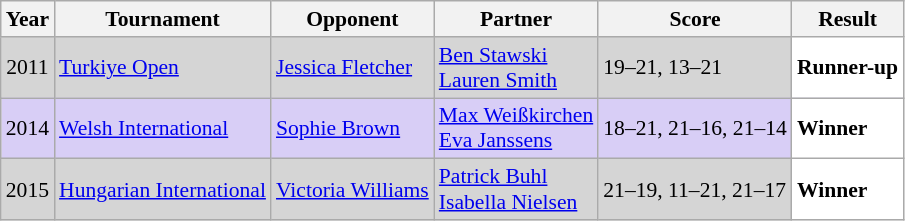<table class="sortable wikitable" style="font-size: 90%;">
<tr>
<th>Year</th>
<th>Tournament</th>
<th>Opponent</th>
<th>Partner</th>
<th>Score</th>
<th>Result</th>
</tr>
<tr style="background:#D5D5D5">
<td align="center">2011</td>
<td align="left"><a href='#'>Turkiye Open</a></td>
<td align="left"> <a href='#'>Jessica Fletcher</a></td>
<td align="left"> <a href='#'>Ben Stawski</a><br> <a href='#'>Lauren Smith</a></td>
<td align="left">19–21, 13–21</td>
<td style="text-align:left; background:white"> <strong>Runner-up</strong></td>
</tr>
<tr style="background:#D8CEF6">
<td align="center">2014</td>
<td align="left"><a href='#'>Welsh International</a></td>
<td align="left"> <a href='#'>Sophie Brown</a></td>
<td align="left"> <a href='#'>Max Weißkirchen</a><br> <a href='#'>Eva Janssens</a></td>
<td align="left">18–21, 21–16, 21–14</td>
<td style="text-align:left; background:white"> <strong>Winner</strong></td>
</tr>
<tr style="background:#D5D5D5">
<td align="center">2015</td>
<td align="left"><a href='#'>Hungarian International</a></td>
<td align="left"> <a href='#'>Victoria Williams</a></td>
<td align="left"> <a href='#'>Patrick Buhl</a><br> <a href='#'>Isabella Nielsen</a></td>
<td align="left">21–19, 11–21, 21–17</td>
<td style="text-align:left; background:white"> <strong>Winner</strong></td>
</tr>
</table>
